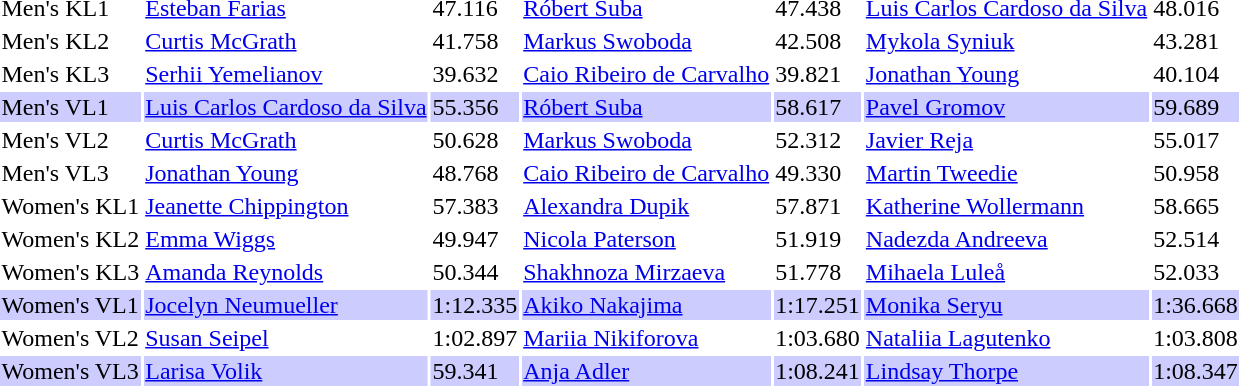<table>
<tr>
<td>Men's KL1<br></td>
<td><a href='#'>Esteban Farias</a><br></td>
<td>47.116</td>
<td><a href='#'>Róbert Suba</a><br></td>
<td>47.438</td>
<td><a href='#'>Luis Carlos Cardoso da Silva</a><br></td>
<td>48.016</td>
</tr>
<tr>
<td>Men's KL2<br></td>
<td><a href='#'>Curtis McGrath</a><br></td>
<td>41.758</td>
<td><a href='#'>Markus Swoboda</a><br></td>
<td>42.508</td>
<td><a href='#'>Mykola Syniuk</a><br></td>
<td>43.281</td>
</tr>
<tr>
<td>Men's KL3<br></td>
<td><a href='#'>Serhii Yemelianov</a><br></td>
<td>39.632</td>
<td><a href='#'>Caio Ribeiro de Carvalho</a><br></td>
<td>39.821</td>
<td><a href='#'>Jonathan Young</a><br></td>
<td>40.104</td>
</tr>
<tr bgcolor=ccccff>
<td>Men's VL1<br></td>
<td><a href='#'>Luis Carlos Cardoso da Silva</a><br></td>
<td>55.356</td>
<td><a href='#'>Róbert Suba</a><br></td>
<td>58.617</td>
<td><a href='#'>Pavel Gromov</a><br></td>
<td>59.689</td>
</tr>
<tr>
<td>Men's VL2<br></td>
<td><a href='#'>Curtis McGrath</a><br></td>
<td>50.628</td>
<td><a href='#'>Markus Swoboda</a><br></td>
<td>52.312</td>
<td><a href='#'>Javier Reja</a><br></td>
<td>55.017</td>
</tr>
<tr>
<td>Men's VL3<br></td>
<td><a href='#'>Jonathan Young</a><br></td>
<td>48.768</td>
<td><a href='#'>Caio Ribeiro de Carvalho</a><br></td>
<td>49.330</td>
<td><a href='#'>Martin Tweedie</a><br></td>
<td>50.958</td>
</tr>
<tr>
<td>Women's KL1<br></td>
<td><a href='#'>Jeanette Chippington</a><br></td>
<td>57.383</td>
<td><a href='#'>Alexandra Dupik</a><br></td>
<td>57.871</td>
<td><a href='#'>Katherine Wollermann</a><br></td>
<td>58.665</td>
</tr>
<tr>
<td>Women's KL2<br></td>
<td><a href='#'>Emma Wiggs</a><br></td>
<td>49.947</td>
<td><a href='#'>Nicola Paterson</a><br></td>
<td>51.919</td>
<td><a href='#'>Nadezda Andreeva</a><br></td>
<td>52.514</td>
</tr>
<tr>
<td>Women's KL3<br></td>
<td><a href='#'>Amanda Reynolds</a><br></td>
<td>50.344</td>
<td><a href='#'>Shakhnoza Mirzaeva</a><br></td>
<td>51.778</td>
<td><a href='#'>Mihaela Luleå</a><br></td>
<td>52.033</td>
</tr>
<tr bgcolor=ccccff>
<td>Women's VL1<br></td>
<td><a href='#'>Jocelyn Neumueller</a><br></td>
<td>1:12.335</td>
<td><a href='#'>Akiko Nakajima</a><br></td>
<td>1:17.251</td>
<td><a href='#'>Monika Seryu</a><br></td>
<td>1:36.668</td>
</tr>
<tr>
<td>Women's VL2 <br></td>
<td><a href='#'>Susan Seipel</a><br></td>
<td>1:02.897</td>
<td><a href='#'>Mariia Nikiforova</a><br></td>
<td>1:03.680</td>
<td><a href='#'>Nataliia Lagutenko</a><br></td>
<td>1:03.808</td>
</tr>
<tr bgcolor=ccccff>
<td>Women's VL3<br></td>
<td><a href='#'>Larisa Volik</a><br></td>
<td>59.341</td>
<td><a href='#'>Anja Adler</a><br></td>
<td>1:08.241</td>
<td><a href='#'>Lindsay Thorpe</a><br></td>
<td>1:08.347</td>
</tr>
</table>
